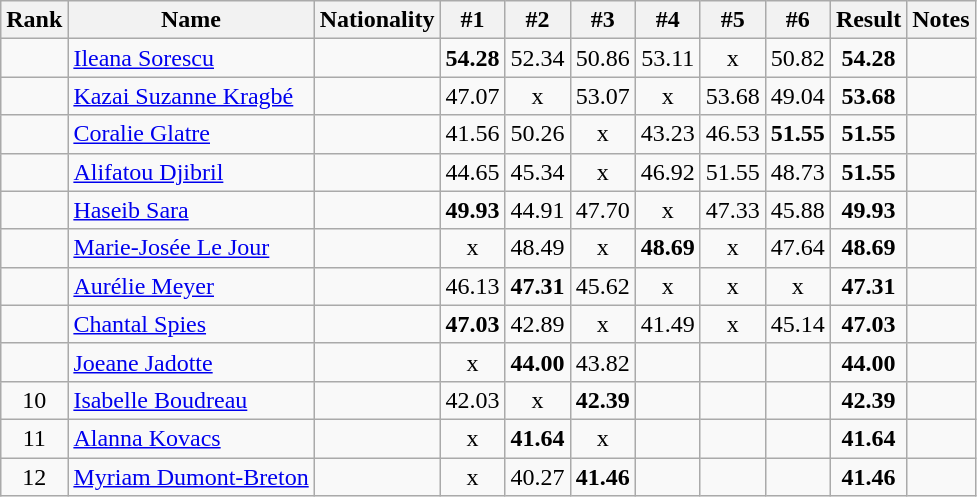<table class="wikitable sortable" style="text-align:center">
<tr>
<th>Rank</th>
<th>Name</th>
<th>Nationality</th>
<th>#1</th>
<th>#2</th>
<th>#3</th>
<th>#4</th>
<th>#5</th>
<th>#6</th>
<th>Result</th>
<th>Notes</th>
</tr>
<tr>
<td></td>
<td align=left><a href='#'>Ileana Sorescu</a></td>
<td align=left></td>
<td><strong>54.28</strong></td>
<td>52.34</td>
<td>50.86</td>
<td>53.11</td>
<td>x</td>
<td>50.82</td>
<td><strong>54.28</strong></td>
<td></td>
</tr>
<tr>
<td></td>
<td align=left><a href='#'>Kazai Suzanne Kragbé</a></td>
<td align=left></td>
<td>47.07</td>
<td>x</td>
<td>53.07</td>
<td>x</td>
<td>53.68</td>
<td>49.04</td>
<td><strong>53.68</strong></td>
<td></td>
</tr>
<tr>
<td></td>
<td align=left><a href='#'>Coralie Glatre</a></td>
<td align=left></td>
<td>41.56</td>
<td>50.26</td>
<td>x</td>
<td>43.23</td>
<td>46.53</td>
<td><strong>51.55</strong></td>
<td><strong>51.55</strong></td>
<td></td>
</tr>
<tr>
<td></td>
<td align=left><a href='#'>Alifatou Djibril</a></td>
<td align=left></td>
<td>44.65</td>
<td>45.34</td>
<td>x</td>
<td>46.92</td>
<td>51.55</td>
<td>48.73</td>
<td><strong>51.55</strong></td>
<td></td>
</tr>
<tr>
<td></td>
<td align=left><a href='#'>Haseib Sara</a></td>
<td align=left></td>
<td><strong>49.93</strong></td>
<td>44.91</td>
<td>47.70</td>
<td>x</td>
<td>47.33</td>
<td>45.88</td>
<td><strong>49.93</strong></td>
<td></td>
</tr>
<tr>
<td></td>
<td align=left><a href='#'>Marie-Josée Le Jour</a></td>
<td align=left></td>
<td>x</td>
<td>48.49</td>
<td>x</td>
<td><strong>48.69</strong></td>
<td>x</td>
<td>47.64</td>
<td><strong>48.69</strong></td>
<td></td>
</tr>
<tr>
<td></td>
<td align=left><a href='#'>Aurélie Meyer</a></td>
<td align=left></td>
<td>46.13</td>
<td><strong>47.31</strong></td>
<td>45.62</td>
<td>x</td>
<td>x</td>
<td>x</td>
<td><strong>47.31</strong></td>
<td></td>
</tr>
<tr>
<td></td>
<td align=left><a href='#'>Chantal Spies</a></td>
<td align=left></td>
<td><strong>47.03</strong></td>
<td>42.89</td>
<td>x</td>
<td>41.49</td>
<td>x</td>
<td>45.14</td>
<td><strong>47.03</strong></td>
<td></td>
</tr>
<tr>
<td></td>
<td align=left><a href='#'>Joeane Jadotte</a></td>
<td align=left></td>
<td>x</td>
<td><strong>44.00</strong></td>
<td>43.82</td>
<td></td>
<td></td>
<td></td>
<td><strong>44.00</strong></td>
<td></td>
</tr>
<tr>
<td>10</td>
<td align=left><a href='#'>Isabelle Boudreau</a></td>
<td align=left></td>
<td>42.03</td>
<td>x</td>
<td><strong>42.39</strong></td>
<td></td>
<td></td>
<td></td>
<td><strong>42.39</strong></td>
<td></td>
</tr>
<tr>
<td>11</td>
<td align=left><a href='#'>Alanna Kovacs</a></td>
<td align=left></td>
<td>x</td>
<td><strong>41.64</strong></td>
<td>x</td>
<td></td>
<td></td>
<td></td>
<td><strong>41.64</strong></td>
<td></td>
</tr>
<tr>
<td>12</td>
<td align=left><a href='#'>Myriam Dumont-Breton</a></td>
<td align=left></td>
<td>x</td>
<td>40.27</td>
<td><strong>41.46</strong></td>
<td></td>
<td></td>
<td></td>
<td><strong>41.46</strong></td>
<td></td>
</tr>
</table>
